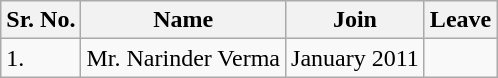<table class="wikitable">
<tr>
<th>Sr. No.</th>
<th>Name</th>
<th>Join</th>
<th>Leave</th>
</tr>
<tr>
<td>1.</td>
<td>Mr. Narinder Verma</td>
<td>January 2011</td>
<td></td>
</tr>
</table>
